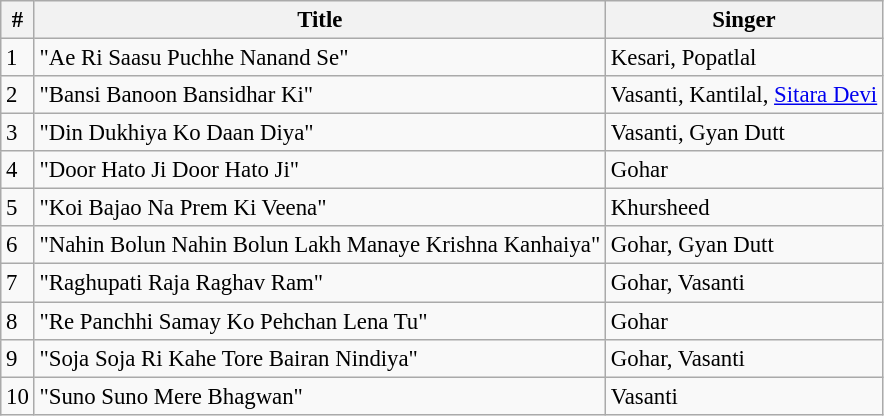<table class="wikitable" style="font-size:95%;">
<tr>
<th>#</th>
<th>Title</th>
<th>Singer</th>
</tr>
<tr>
<td>1</td>
<td>"Ae Ri Saasu Puchhe Nanand Se"</td>
<td>Kesari, Popatlal</td>
</tr>
<tr>
<td>2</td>
<td>"Bansi Banoon Bansidhar Ki"</td>
<td>Vasanti, Kantilal, <a href='#'>Sitara Devi</a></td>
</tr>
<tr>
<td>3</td>
<td>"Din Dukhiya Ko Daan Diya"</td>
<td>Vasanti, Gyan Dutt</td>
</tr>
<tr>
<td>4</td>
<td>"Door Hato Ji Door Hato Ji"</td>
<td>Gohar</td>
</tr>
<tr>
<td>5</td>
<td>"Koi Bajao Na Prem Ki Veena"</td>
<td>Khursheed</td>
</tr>
<tr>
<td>6</td>
<td>"Nahin Bolun Nahin Bolun Lakh Manaye Krishna Kanhaiya"</td>
<td>Gohar, Gyan Dutt</td>
</tr>
<tr>
<td>7</td>
<td>"Raghupati Raja Raghav Ram"</td>
<td>Gohar, Vasanti</td>
</tr>
<tr>
<td>8</td>
<td>"Re Panchhi Samay Ko Pehchan Lena Tu"</td>
<td>Gohar</td>
</tr>
<tr>
<td>9</td>
<td>"Soja Soja Ri Kahe Tore Bairan Nindiya"</td>
<td>Gohar, Vasanti</td>
</tr>
<tr>
<td>10</td>
<td>"Suno Suno Mere Bhagwan"</td>
<td>Vasanti</td>
</tr>
</table>
